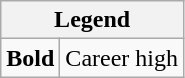<table class="wikitable mw-collapsible mw-collapsed">
<tr>
<th colspan="3">Legend</th>
</tr>
<tr>
<td><strong>Bold</strong></td>
<td>Career high</td>
</tr>
</table>
